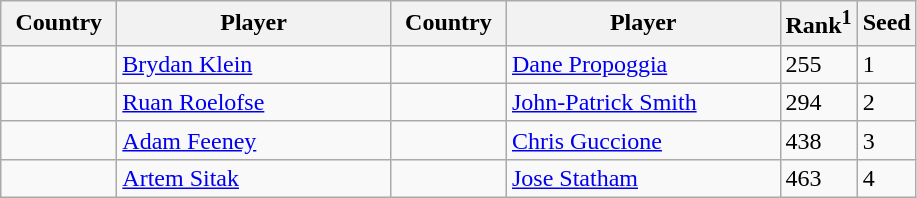<table class="sortable wikitable">
<tr>
<th width="70">Country</th>
<th width="175">Player</th>
<th width="70">Country</th>
<th width="175">Player</th>
<th>Rank<sup>1</sup></th>
<th>Seed</th>
</tr>
<tr>
<td></td>
<td><a href='#'>Brydan Klein</a></td>
<td></td>
<td><a href='#'>Dane Propoggia</a></td>
<td>255</td>
<td>1</td>
</tr>
<tr>
<td></td>
<td><a href='#'>Ruan Roelofse</a></td>
<td></td>
<td><a href='#'>John-Patrick Smith</a></td>
<td>294</td>
<td>2</td>
</tr>
<tr>
<td></td>
<td><a href='#'>Adam Feeney</a></td>
<td></td>
<td><a href='#'>Chris Guccione</a></td>
<td>438</td>
<td>3</td>
</tr>
<tr>
<td></td>
<td><a href='#'>Artem Sitak</a></td>
<td></td>
<td><a href='#'>Jose Statham</a></td>
<td>463</td>
<td>4</td>
</tr>
</table>
